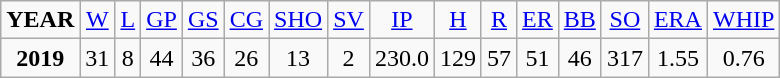<table class="wikitable">
<tr align=center>
<td><strong>YEAR</strong></td>
<td><a href='#'>W</a></td>
<td><a href='#'>L</a></td>
<td><a href='#'>GP</a></td>
<td><a href='#'>GS</a></td>
<td><a href='#'>CG</a></td>
<td><a href='#'>SHO</a></td>
<td><a href='#'>SV</a></td>
<td><a href='#'>IP</a></td>
<td><a href='#'>H</a></td>
<td><a href='#'>R</a></td>
<td><a href='#'>ER</a></td>
<td><a href='#'>BB</a></td>
<td><a href='#'>SO</a></td>
<td><a href='#'>ERA</a></td>
<td><a href='#'>WHIP</a></td>
</tr>
<tr align=center>
<td><strong>2019</strong></td>
<td>31</td>
<td>8</td>
<td>44</td>
<td>36</td>
<td>26</td>
<td>13</td>
<td>2</td>
<td>230.0</td>
<td>129</td>
<td>57</td>
<td>51</td>
<td>46</td>
<td>317</td>
<td>1.55</td>
<td>0.76</td>
</tr>
</table>
